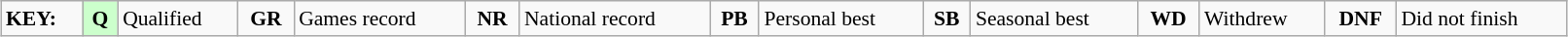<table class="wikitable" style="margin:0.5em auto; font-size:90%; position:relative;" width=85%>
<tr>
<td><strong>KEY:</strong></td>
<td style="background-color:#ccffcc;" align=center><strong>Q</strong></td>
<td>Qualified</td>
<td align=center><strong>GR</strong></td>
<td>Games record</td>
<td align=center><strong>NR</strong></td>
<td>National record</td>
<td align=center><strong>PB</strong></td>
<td>Personal best</td>
<td align=center><strong>SB</strong></td>
<td>Seasonal best</td>
<td align=center><strong>WD</strong></td>
<td>Withdrew</td>
<td align=center><strong>DNF</strong></td>
<td>Did not finish</td>
</tr>
</table>
